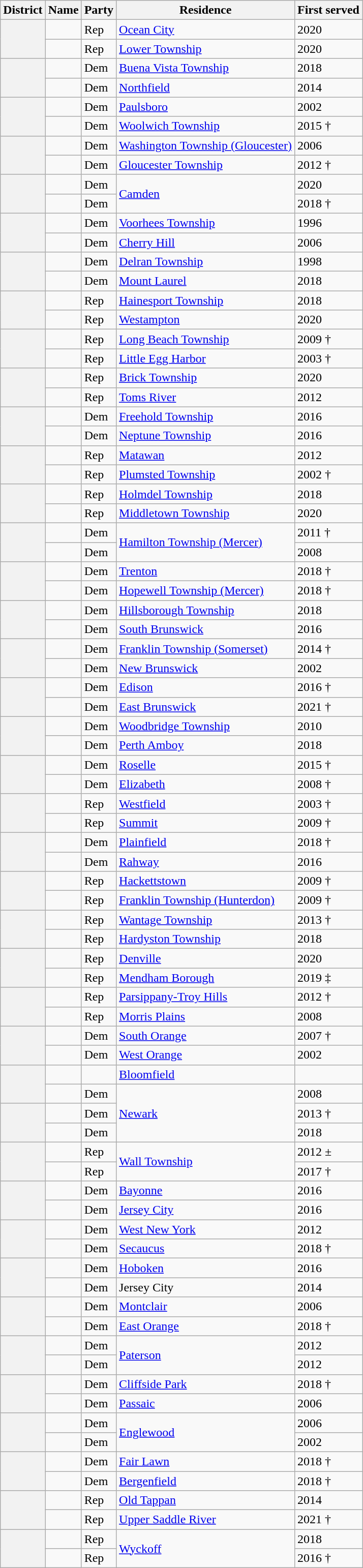<table class="wikitable sortable">
<tr>
<th>District</th>
<th>Name</th>
<th>Party</th>
<th>Residence</th>
<th>First served</th>
</tr>
<tr>
<th rowspan=2></th>
<td></td>
<td>Rep</td>
<td><a href='#'>Ocean City</a></td>
<td>2020</td>
</tr>
<tr>
<td></td>
<td>Rep</td>
<td><a href='#'>Lower Township</a></td>
<td>2020</td>
</tr>
<tr>
<th rowspan=2></th>
<td></td>
<td>Dem</td>
<td><a href='#'>Buena Vista Township</a></td>
<td>2018</td>
</tr>
<tr>
<td></td>
<td>Dem</td>
<td><a href='#'>Northfield</a></td>
<td>2014</td>
</tr>
<tr>
<th rowspan=2></th>
<td></td>
<td>Dem</td>
<td><a href='#'>Paulsboro</a></td>
<td>2002</td>
</tr>
<tr>
<td></td>
<td>Dem</td>
<td><a href='#'>Woolwich Township</a></td>
<td>2015 †</td>
</tr>
<tr>
<th rowspan=2></th>
<td></td>
<td>Dem</td>
<td><a href='#'>Washington Township (Gloucester)</a></td>
<td>2006</td>
</tr>
<tr>
<td></td>
<td>Dem</td>
<td><a href='#'>Gloucester Township</a></td>
<td>2012 †</td>
</tr>
<tr>
<th rowspan=2></th>
<td></td>
<td>Dem</td>
<td rowspan=2><a href='#'>Camden</a></td>
<td>2020</td>
</tr>
<tr>
<td></td>
<td>Dem</td>
<td>2018 †</td>
</tr>
<tr>
<th rowspan=2></th>
<td></td>
<td>Dem</td>
<td><a href='#'>Voorhees Township</a></td>
<td>1996</td>
</tr>
<tr>
<td></td>
<td>Dem</td>
<td><a href='#'>Cherry Hill</a></td>
<td>2006</td>
</tr>
<tr>
<th rowspan=2></th>
<td></td>
<td>Dem</td>
<td><a href='#'>Delran Township</a></td>
<td>1998</td>
</tr>
<tr>
<td></td>
<td>Dem</td>
<td><a href='#'>Mount Laurel</a></td>
<td>2018</td>
</tr>
<tr>
<th rowspan=2></th>
<td></td>
<td>Rep</td>
<td><a href='#'>Hainesport Township</a></td>
<td>2018</td>
</tr>
<tr>
<td></td>
<td>Rep</td>
<td><a href='#'>Westampton</a></td>
<td>2020</td>
</tr>
<tr>
<th rowspan=2></th>
<td></td>
<td>Rep</td>
<td><a href='#'>Long Beach Township</a></td>
<td>2009 †</td>
</tr>
<tr>
<td></td>
<td>Rep</td>
<td><a href='#'>Little Egg Harbor</a></td>
<td>2003 †</td>
</tr>
<tr>
<th rowspan=2></th>
<td></td>
<td>Rep</td>
<td><a href='#'>Brick Township</a></td>
<td>2020</td>
</tr>
<tr>
<td></td>
<td>Rep</td>
<td><a href='#'>Toms River</a></td>
<td>2012</td>
</tr>
<tr>
<th rowspan=2></th>
<td></td>
<td>Dem</td>
<td><a href='#'>Freehold Township</a></td>
<td>2016</td>
</tr>
<tr>
<td></td>
<td>Dem</td>
<td><a href='#'>Neptune Township</a></td>
<td>2016</td>
</tr>
<tr>
<th rowspan=2></th>
<td></td>
<td>Rep</td>
<td><a href='#'>Matawan</a></td>
<td>2012</td>
</tr>
<tr>
<td></td>
<td>Rep</td>
<td><a href='#'>Plumsted Township</a></td>
<td>2002 †</td>
</tr>
<tr>
<th rowspan=2></th>
<td></td>
<td>Rep</td>
<td><a href='#'>Holmdel Township</a></td>
<td>2018</td>
</tr>
<tr>
<td></td>
<td>Rep</td>
<td><a href='#'>Middletown Township</a></td>
<td>2020</td>
</tr>
<tr>
<th rowspan=2></th>
<td></td>
<td>Dem</td>
<td rowspan=2><a href='#'>Hamilton Township (Mercer)</a></td>
<td>2011 †</td>
</tr>
<tr>
<td></td>
<td>Dem</td>
<td>2008</td>
</tr>
<tr>
<th rowspan=2></th>
<td></td>
<td>Dem</td>
<td><a href='#'>Trenton</a></td>
<td>2018 †</td>
</tr>
<tr>
<td></td>
<td>Dem</td>
<td><a href='#'>Hopewell Township (Mercer)</a></td>
<td>2018 †</td>
</tr>
<tr>
<th rowspan=2></th>
<td></td>
<td>Dem</td>
<td><a href='#'>Hillsborough Township</a></td>
<td>2018</td>
</tr>
<tr>
<td></td>
<td>Dem</td>
<td><a href='#'>South Brunswick</a></td>
<td>2016</td>
</tr>
<tr>
<th rowspan=2></th>
<td></td>
<td>Dem</td>
<td><a href='#'>Franklin Township (Somerset)</a></td>
<td>2014 †</td>
</tr>
<tr>
<td></td>
<td>Dem</td>
<td><a href='#'>New Brunswick</a></td>
<td>2002</td>
</tr>
<tr>
<th rowspan=2></th>
<td></td>
<td>Dem</td>
<td><a href='#'>Edison</a></td>
<td>2016 †</td>
</tr>
<tr>
<td></td>
<td>Dem</td>
<td><a href='#'>East Brunswick</a></td>
<td>2021 †</td>
</tr>
<tr>
<th rowspan=2></th>
<td></td>
<td>Dem</td>
<td><a href='#'>Woodbridge Township</a></td>
<td>2010</td>
</tr>
<tr>
<td></td>
<td>Dem</td>
<td><a href='#'>Perth Amboy</a></td>
<td>2018</td>
</tr>
<tr>
<th rowspan=2></th>
<td></td>
<td>Dem</td>
<td><a href='#'>Roselle</a></td>
<td>2015 †</td>
</tr>
<tr>
<td></td>
<td>Dem</td>
<td><a href='#'>Elizabeth</a></td>
<td>2008 †</td>
</tr>
<tr>
<th rowspan=2></th>
<td></td>
<td>Rep</td>
<td><a href='#'>Westfield</a></td>
<td>2003 †</td>
</tr>
<tr>
<td></td>
<td>Rep</td>
<td><a href='#'>Summit</a></td>
<td>2009 †</td>
</tr>
<tr>
<th rowspan=2></th>
<td></td>
<td>Dem</td>
<td><a href='#'>Plainfield</a></td>
<td>2018 †</td>
</tr>
<tr>
<td></td>
<td>Dem</td>
<td><a href='#'>Rahway</a></td>
<td>2016</td>
</tr>
<tr>
<th rowspan=2></th>
<td></td>
<td>Rep</td>
<td><a href='#'>Hackettstown</a></td>
<td>2009 †</td>
</tr>
<tr>
<td></td>
<td>Rep</td>
<td><a href='#'>Franklin Township (Hunterdon)</a></td>
<td>2009 †</td>
</tr>
<tr>
<th rowspan=2></th>
<td></td>
<td>Rep</td>
<td><a href='#'>Wantage Township</a></td>
<td>2013 †</td>
</tr>
<tr>
<td></td>
<td>Rep</td>
<td><a href='#'>Hardyston Township</a></td>
<td>2018</td>
</tr>
<tr>
<th rowspan=2></th>
<td></td>
<td>Rep</td>
<td><a href='#'>Denville</a></td>
<td>2020</td>
</tr>
<tr>
<td></td>
<td>Rep</td>
<td><a href='#'>Mendham Borough</a></td>
<td>2019 ‡</td>
</tr>
<tr>
<th rowspan=2></th>
<td></td>
<td>Rep</td>
<td><a href='#'>Parsippany-Troy Hills</a></td>
<td>2012 †</td>
</tr>
<tr>
<td></td>
<td>Rep</td>
<td><a href='#'>Morris Plains</a></td>
<td>2008</td>
</tr>
<tr>
<th rowspan=2></th>
<td></td>
<td>Dem</td>
<td><a href='#'>South Orange</a></td>
<td>2007 †</td>
</tr>
<tr>
<td></td>
<td>Dem</td>
<td><a href='#'>West Orange</a></td>
<td>2002</td>
</tr>
<tr>
<th rowspan=2></th>
<td></td>
<td></td>
<td><a href='#'>Bloomfield</a></td>
<td></td>
</tr>
<tr>
<td></td>
<td>Dem</td>
<td rowspan=3><a href='#'>Newark</a></td>
<td>2008</td>
</tr>
<tr>
<th rowspan=2></th>
<td></td>
<td>Dem</td>
<td>2013 †</td>
</tr>
<tr>
<td></td>
<td>Dem</td>
<td>2018</td>
</tr>
<tr>
<th rowspan=2></th>
<td></td>
<td>Rep</td>
<td rowspan=2><a href='#'>Wall Township</a></td>
<td>2012 ±</td>
</tr>
<tr>
<td></td>
<td>Rep</td>
<td>2017 †</td>
</tr>
<tr>
<th rowspan=2></th>
<td></td>
<td>Dem</td>
<td><a href='#'>Bayonne</a></td>
<td>2016</td>
</tr>
<tr>
<td></td>
<td>Dem</td>
<td><a href='#'>Jersey City</a></td>
<td>2016</td>
</tr>
<tr>
<th rowspan=2></th>
<td></td>
<td>Dem</td>
<td><a href='#'>West New York</a></td>
<td>2012</td>
</tr>
<tr>
<td></td>
<td>Dem</td>
<td><a href='#'>Secaucus</a></td>
<td>2018 †</td>
</tr>
<tr>
<th rowspan=2></th>
<td></td>
<td>Dem</td>
<td><a href='#'>Hoboken</a></td>
<td>2016</td>
</tr>
<tr>
<td></td>
<td>Dem</td>
<td>Jersey City</td>
<td>2014</td>
</tr>
<tr>
<th rowspan=2></th>
<td></td>
<td>Dem</td>
<td><a href='#'>Montclair</a></td>
<td>2006</td>
</tr>
<tr>
<td></td>
<td>Dem</td>
<td><a href='#'>East Orange</a></td>
<td>2018 †</td>
</tr>
<tr>
<th rowspan=2></th>
<td></td>
<td>Dem</td>
<td rowspan=2><a href='#'>Paterson</a></td>
<td>2012</td>
</tr>
<tr>
<td></td>
<td>Dem</td>
<td>2012</td>
</tr>
<tr>
<th rowspan=2></th>
<td></td>
<td>Dem</td>
<td><a href='#'>Cliffside Park</a></td>
<td>2018 †</td>
</tr>
<tr>
<td></td>
<td>Dem</td>
<td><a href='#'>Passaic</a></td>
<td>2006</td>
</tr>
<tr>
<th rowspan=2></th>
<td></td>
<td>Dem</td>
<td rowspan=2><a href='#'>Englewood</a></td>
<td>2006</td>
</tr>
<tr>
<td></td>
<td>Dem</td>
<td>2002</td>
</tr>
<tr>
<th rowspan=2></th>
<td></td>
<td>Dem</td>
<td><a href='#'>Fair Lawn</a></td>
<td>2018 †</td>
</tr>
<tr>
<td></td>
<td>Dem</td>
<td><a href='#'>Bergenfield</a></td>
<td>2018 †</td>
</tr>
<tr>
<th rowspan=2></th>
<td></td>
<td>Rep</td>
<td><a href='#'>Old Tappan</a></td>
<td>2014</td>
</tr>
<tr>
<td></td>
<td>Rep</td>
<td><a href='#'>Upper Saddle River</a></td>
<td>2021 †</td>
</tr>
<tr>
<th rowspan=2></th>
<td></td>
<td>Rep</td>
<td rowspan=2><a href='#'>Wyckoff</a></td>
<td>2018</td>
</tr>
<tr>
<td></td>
<td>Rep</td>
<td>2016 †</td>
</tr>
</table>
